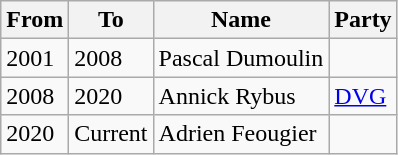<table class="wikitable">
<tr>
<th>From</th>
<th>To</th>
<th>Name</th>
<th>Party</th>
</tr>
<tr>
<td>2001</td>
<td>2008</td>
<td>Pascal Dumoulin</td>
<td></td>
</tr>
<tr>
<td>2008</td>
<td>2020</td>
<td>Annick Rybus</td>
<td><a href='#'>DVG</a></td>
</tr>
<tr>
<td>2020</td>
<td>Current</td>
<td>Adrien Feougier</td>
<td></td>
</tr>
</table>
